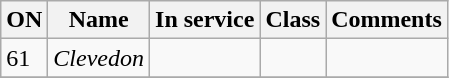<table class="wikitable">
<tr>
<th>ON</th>
<th>Name</th>
<th>In service</th>
<th>Class</th>
<th>Comments</th>
</tr>
<tr>
<td>61</td>
<td><em>Clevedon</em></td>
<td></td>
<td></td>
<td></td>
</tr>
<tr>
</tr>
</table>
